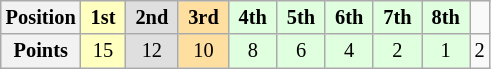<table class="wikitable" style="font-size:85%; text-align:center">
<tr>
<th>Position</th>
<td style="background:#ffffbf;"> <strong>1st</strong> </td>
<td style="background:#dfdfdf;"> <strong>2nd</strong> </td>
<td style="background:#ffdf9f;"> <strong>3rd</strong> </td>
<td style="background:#dfffdf;"> <strong>4th</strong> </td>
<td style="background:#dfffdf;"> <strong>5th</strong> </td>
<td style="background:#dfffdf;"> <strong>6th</strong> </td>
<td style="background:#dfffdf;"> <strong>7th</strong> </td>
<td style="background:#dfffdf;"> <strong>8th</strong> </td>
<td>  </td>
</tr>
<tr>
<th>Points</th>
<td style="background:#ffffbf;">15</td>
<td style="background:#dfdfdf;">12</td>
<td style="background:#ffdf9f;">10</td>
<td style="background:#dfffdf;">8</td>
<td style="background:#dfffdf;">6</td>
<td style="background:#dfffdf;">4</td>
<td style="background:#dfffdf;">2</td>
<td style="background:#dfffdf;">1</td>
<td>2</td>
</tr>
</table>
